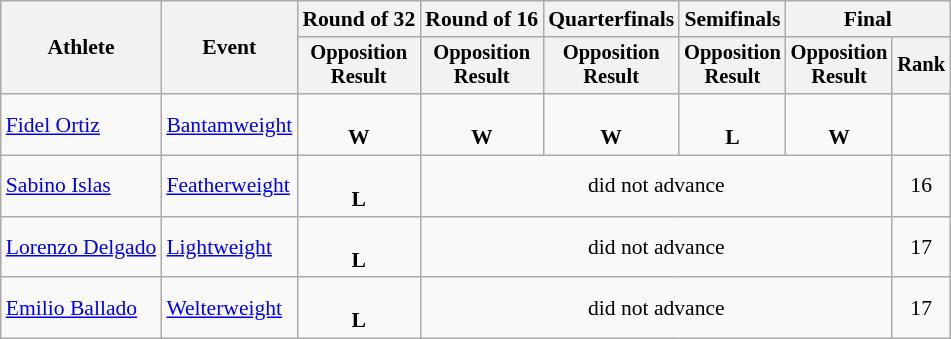<table class="wikitable" style="font-size:90%">
<tr>
<th rowspan="2">Athlete</th>
<th rowspan="2">Event</th>
<th>Round of 32</th>
<th>Round of 16</th>
<th>Quarterfinals</th>
<th>Semifinals</th>
<th colspan=2>Final</th>
</tr>
<tr style="font-size:95%">
<th>Opposition<br>Result</th>
<th>Opposition<br>Result</th>
<th>Opposition<br>Result</th>
<th>Opposition<br>Result</th>
<th>Opposition<br>Result</th>
<th>Rank</th>
</tr>
<tr align=center>
<td align=left><a href='#'>Fidel Ortiz</a></td>
<td align=left><a href='#'>Bantamweight</a></td>
<td><br><strong>W</strong></td>
<td><br><strong>W</strong></td>
<td><br><strong>W</strong></td>
<td><br><strong>L</strong></td>
<td><br><strong>W</strong></td>
<td></td>
</tr>
<tr align=center>
<td align=left><a href='#'>Sabino Islas</a></td>
<td align=left><a href='#'>Featherweight</a></td>
<td><br><strong>L</strong></td>
<td colspan=4>did not advance</td>
<td>16</td>
</tr>
<tr align=center>
<td align=left><a href='#'>Lorenzo Delgado</a></td>
<td align=left><a href='#'>Lightweight</a></td>
<td><br><strong>L</strong></td>
<td colspan=4>did not advance</td>
<td>17</td>
</tr>
<tr align=center>
<td align=left><a href='#'>Emilio Ballado</a></td>
<td align=left><a href='#'>Welterweight</a></td>
<td><br><strong>L</strong></td>
<td colspan=4>did not advance</td>
<td>17</td>
</tr>
</table>
